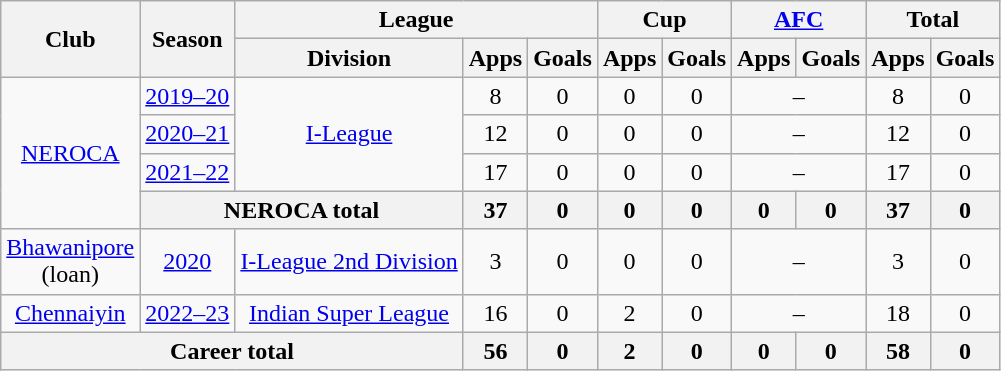<table class="wikitable" style="text-align: center;">
<tr>
<th rowspan="2">Club</th>
<th rowspan="2">Season</th>
<th colspan="3">League</th>
<th colspan="2">Cup</th>
<th colspan="2"><a href='#'>AFC</a></th>
<th colspan="2">Total</th>
</tr>
<tr>
<th>Division</th>
<th>Apps</th>
<th>Goals</th>
<th>Apps</th>
<th>Goals</th>
<th>Apps</th>
<th>Goals</th>
<th>Apps</th>
<th>Goals</th>
</tr>
<tr>
<td rowspan="4"><a href='#'>NEROCA</a></td>
<td><a href='#'>2019–20</a></td>
<td rowspan="3"><a href='#'>I-League</a></td>
<td>8</td>
<td>0</td>
<td>0</td>
<td>0</td>
<td colspan="2">–</td>
<td>8</td>
<td>0</td>
</tr>
<tr>
<td><a href='#'>2020–21</a></td>
<td>12</td>
<td>0</td>
<td>0</td>
<td>0</td>
<td colspan="2">–</td>
<td>12</td>
<td>0</td>
</tr>
<tr>
<td><a href='#'>2021–22</a></td>
<td>17</td>
<td>0</td>
<td>0</td>
<td>0</td>
<td colspan="2">–</td>
<td>17</td>
<td>0</td>
</tr>
<tr>
<th colspan="2">NEROCA total</th>
<th>37</th>
<th>0</th>
<th>0</th>
<th>0</th>
<th>0</th>
<th>0</th>
<th>37</th>
<th>0</th>
</tr>
<tr>
<td rowspan="1"><a href='#'>Bhawanipore</a> <br>(loan)</td>
<td><a href='#'>2020</a></td>
<td rowspan="1"><a href='#'>I-League 2nd Division</a></td>
<td>3</td>
<td>0</td>
<td>0</td>
<td>0</td>
<td colspan="2">–</td>
<td>3</td>
<td>0</td>
</tr>
<tr>
<td rowspan="1"><a href='#'>Chennaiyin</a></td>
<td><a href='#'>2022–23</a></td>
<td rowspan="1"><a href='#'>Indian Super League</a></td>
<td>16</td>
<td>0</td>
<td>2</td>
<td>0</td>
<td colspan="2">–</td>
<td>18</td>
<td>0</td>
</tr>
<tr>
<th colspan="3">Career total</th>
<th>56</th>
<th>0</th>
<th>2</th>
<th>0</th>
<th>0</th>
<th>0</th>
<th>58</th>
<th>0</th>
</tr>
</table>
